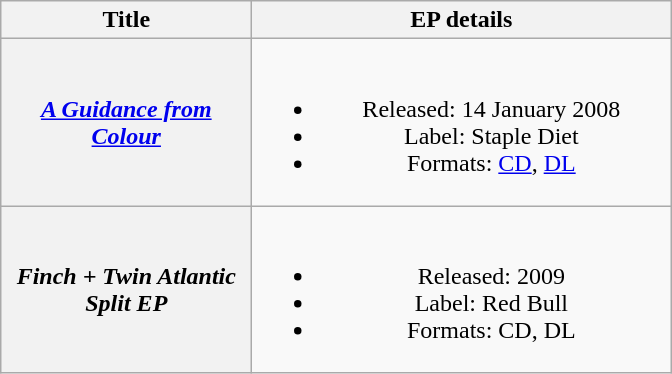<table class="wikitable plainrowheaders" style="text-align:center;">
<tr>
<th scope="col" style="width:10em;">Title</th>
<th scope="col" style="width:17em;">EP details</th>
</tr>
<tr>
<th scope="row"><em><a href='#'>A Guidance from Colour</a></em></th>
<td><br><ul><li>Released: 14 January 2008</li><li>Label: Staple Diet</li><li>Formats: <a href='#'>CD</a>, <a href='#'>DL</a></li></ul></td>
</tr>
<tr>
<th scope="row"><em>Finch + Twin Atlantic Split EP</em></th>
<td><br><ul><li>Released: 2009</li><li>Label: Red Bull</li><li>Formats: CD, DL</li></ul></td>
</tr>
</table>
